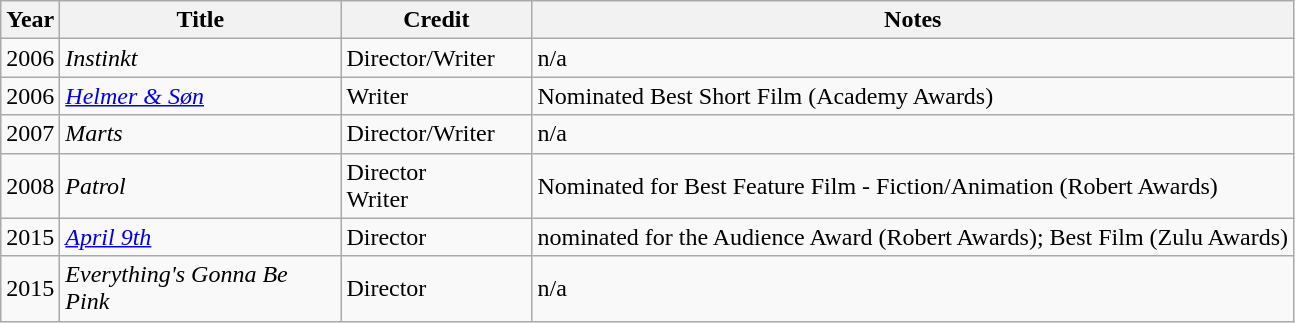<table class="wikitable">
<tr>
<th>Year</th>
<th width="180px">Title</th>
<th width="120px">Credit</th>
<th>Notes</th>
</tr>
<tr>
<td>2006</td>
<td><em>Instinkt</em></td>
<td>Director/Writer</td>
<td>n/a</td>
</tr>
<tr>
<td>2006</td>
<td><em><a href='#'>Helmer & Søn</a></em></td>
<td>Writer</td>
<td>Nominated Best Short Film (Academy Awards)</td>
</tr>
<tr>
<td>2007</td>
<td><em>Marts</em></td>
<td>Director/Writer</td>
<td>n/a</td>
</tr>
<tr>
<td>2008</td>
<td><em>Patrol</em></td>
<td>Director<br>Writer</td>
<td>Nominated for Best Feature Film - Fiction/Animation (Robert Awards)</td>
</tr>
<tr>
<td>2015</td>
<td><em><a href='#'>April 9th</a></em></td>
<td>Director</td>
<td>nominated for the Audience Award (Robert Awards); Best Film (Zulu Awards)</td>
</tr>
<tr>
<td>2015</td>
<td><em>Everything's Gonna Be Pink</em></td>
<td>Director</td>
<td>n/a</td>
</tr>
</table>
